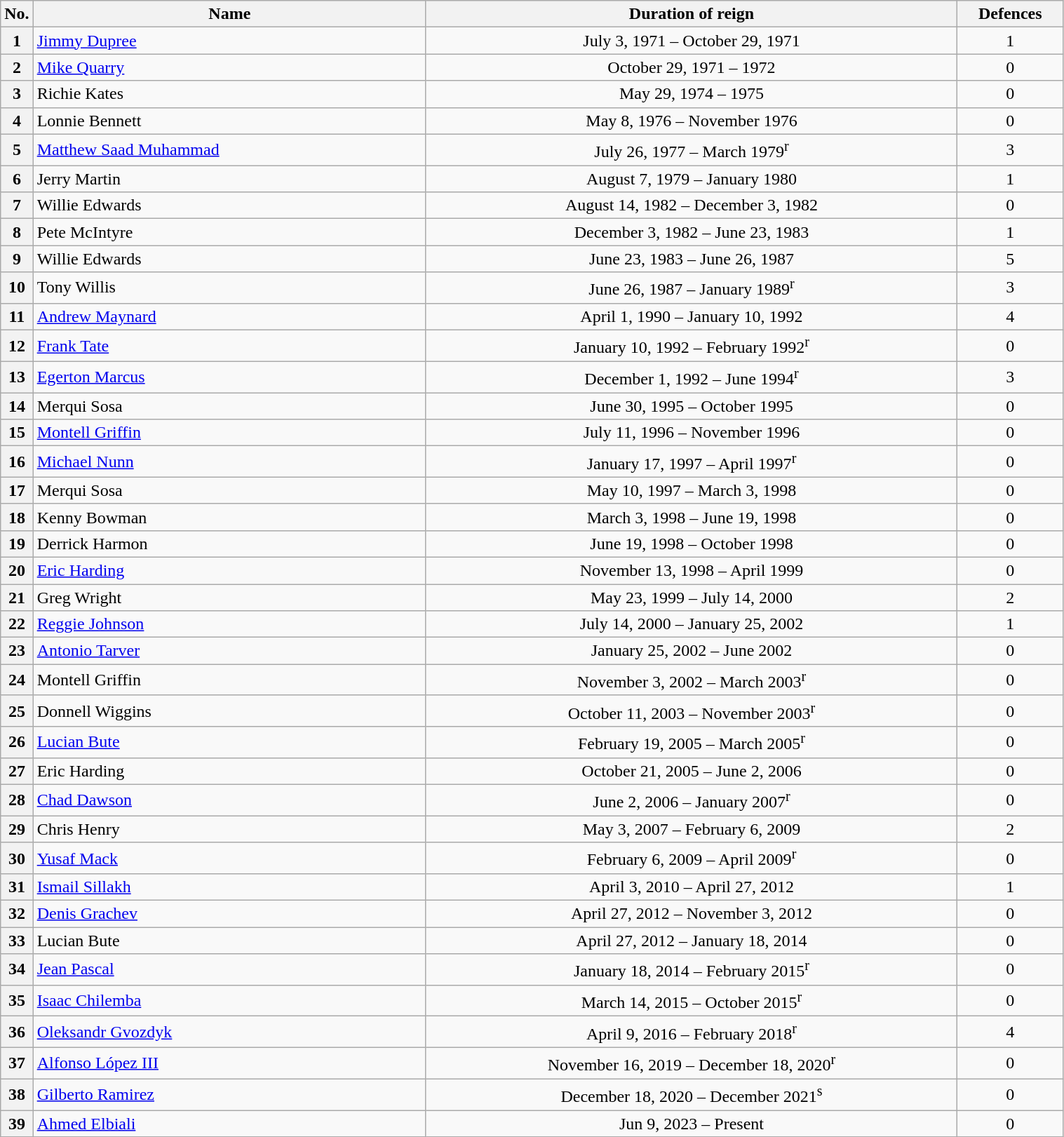<table class="wikitable" width=80%>
<tr>
<th width=3%>No.</th>
<th width=37%>Name</th>
<th width=50%>Duration of reign</th>
<th width=10%>Defences</th>
</tr>
<tr align=center>
<th>1</th>
<td align=left> <a href='#'>Jimmy Dupree</a></td>
<td>July 3, 1971 – October 29, 1971</td>
<td>1</td>
</tr>
<tr align=center>
<th>2</th>
<td align=left> <a href='#'>Mike Quarry</a></td>
<td>October 29, 1971 – 1972</td>
<td>0</td>
</tr>
<tr align=center>
<th>3</th>
<td align=left> Richie Kates</td>
<td>May 29, 1974 – 1975</td>
<td>0</td>
</tr>
<tr align=center>
<th>4</th>
<td align=left> Lonnie Bennett</td>
<td>May 8, 1976 – November 1976</td>
<td>0</td>
</tr>
<tr align=center>
<th>5</th>
<td align=left> <a href='#'>Matthew Saad Muhammad</a></td>
<td>July 26, 1977 – March 1979<sup>r</sup></td>
<td>3</td>
</tr>
<tr align=center>
<th>6</th>
<td align=left> Jerry Martin</td>
<td>August 7, 1979 – January 1980</td>
<td>1</td>
</tr>
<tr align=center>
<th>7</th>
<td align=left> Willie Edwards</td>
<td>August 14, 1982 – December 3, 1982</td>
<td>0</td>
</tr>
<tr align=center>
<th>8</th>
<td align=left> Pete McIntyre</td>
<td>December 3, 1982 – June 23, 1983</td>
<td>1</td>
</tr>
<tr align=center>
<th>9</th>
<td align=left> Willie Edwards </td>
<td>June 23, 1983 – June 26, 1987</td>
<td>5</td>
</tr>
<tr align=center>
<th>10</th>
<td align=left> Tony Willis</td>
<td>June 26, 1987 – January 1989<sup>r</sup></td>
<td>3</td>
</tr>
<tr align=center>
<th>11</th>
<td align=left> <a href='#'>Andrew Maynard</a></td>
<td>April 1, 1990 – January 10, 1992</td>
<td>4</td>
</tr>
<tr align=center>
<th>12</th>
<td align=left> <a href='#'>Frank Tate</a></td>
<td>January 10, 1992 – February 1992<sup>r</sup></td>
<td>0</td>
</tr>
<tr align=center>
<th>13</th>
<td align=left> <a href='#'>Egerton Marcus</a></td>
<td>December 1, 1992 – June 1994<sup>r</sup></td>
<td>3</td>
</tr>
<tr align=center>
<th>14</th>
<td align=left> Merqui Sosa</td>
<td>June 30, 1995 – October 1995</td>
<td>0</td>
</tr>
<tr align=center>
<th>15</th>
<td align=left> <a href='#'>Montell Griffin</a></td>
<td>July 11, 1996 – November 1996</td>
<td>0</td>
</tr>
<tr align=center>
<th>16</th>
<td align=left> <a href='#'>Michael Nunn</a></td>
<td>January 17, 1997 – April 1997<sup>r</sup></td>
<td>0</td>
</tr>
<tr align=center>
<th>17</th>
<td align=left> Merqui Sosa </td>
<td>May 10, 1997 – March 3, 1998</td>
<td>0</td>
</tr>
<tr align=center>
<th>18</th>
<td align=left> Kenny Bowman</td>
<td>March 3, 1998 – June 19, 1998</td>
<td>0</td>
</tr>
<tr align=center>
<th>19</th>
<td align=left> Derrick Harmon</td>
<td>June 19, 1998 – October 1998</td>
<td>0</td>
</tr>
<tr align=center>
<th>20</th>
<td align=left> <a href='#'>Eric Harding</a></td>
<td>November 13, 1998 – April 1999</td>
<td>0</td>
</tr>
<tr align=center>
<th>21</th>
<td align=left> Greg Wright</td>
<td>May 23, 1999 – July 14, 2000</td>
<td>2</td>
</tr>
<tr align=center>
<th>22</th>
<td align=left> <a href='#'>Reggie Johnson</a></td>
<td>July 14, 2000 – January 25, 2002</td>
<td>1</td>
</tr>
<tr align=center>
<th>23</th>
<td align=left> <a href='#'>Antonio Tarver</a></td>
<td>January 25, 2002 – June 2002</td>
<td>0</td>
</tr>
<tr align=center>
<th>24</th>
<td align=left> Montell Griffin </td>
<td>November 3, 2002 – March 2003<sup>r</sup></td>
<td>0</td>
</tr>
<tr align=center>
<th>25</th>
<td align=left> Donnell Wiggins</td>
<td>October 11, 2003 – November 2003<sup>r</sup></td>
<td>0</td>
</tr>
<tr align=center>
<th>26</th>
<td align=left> <a href='#'>Lucian Bute</a></td>
<td>February 19, 2005 – March 2005<sup>r</sup></td>
<td>0</td>
</tr>
<tr align=center>
<th>27</th>
<td align=left> Eric Harding </td>
<td>October 21, 2005 – June 2, 2006</td>
<td>0</td>
</tr>
<tr align=center>
<th>28</th>
<td align=left> <a href='#'>Chad Dawson</a></td>
<td>June 2, 2006 – January 2007<sup>r</sup></td>
<td>0</td>
</tr>
<tr align=center>
<th>29</th>
<td align=left> Chris Henry</td>
<td>May 3, 2007 – February 6, 2009</td>
<td>2</td>
</tr>
<tr align=center>
<th>30</th>
<td align=left> <a href='#'>Yusaf Mack</a></td>
<td>February 6, 2009 – April 2009<sup>r</sup></td>
<td>0</td>
</tr>
<tr align=center>
<th>31</th>
<td align=left> <a href='#'>Ismail Sillakh</a></td>
<td>April 3, 2010 – April 27, 2012</td>
<td>1</td>
</tr>
<tr align=center>
<th>32</th>
<td align=left> <a href='#'>Denis Grachev</a></td>
<td>April 27, 2012 – November 3, 2012</td>
<td>0</td>
</tr>
<tr align=center>
<th>33</th>
<td align=left> Lucian Bute </td>
<td>April 27, 2012 – January 18, 2014</td>
<td>0</td>
</tr>
<tr align=center>
<th>34</th>
<td align=left> <a href='#'>Jean Pascal</a></td>
<td>January 18, 2014 – February 2015<sup>r</sup></td>
<td>0</td>
</tr>
<tr align=center>
<th>35</th>
<td align=left> <a href='#'>Isaac Chilemba</a></td>
<td>March 14, 2015 – October 2015<sup>r</sup></td>
<td>0</td>
</tr>
<tr align=center>
<th>36</th>
<td align=left> <a href='#'>Oleksandr Gvozdyk</a></td>
<td>April 9, 2016 – February 2018<sup>r</sup></td>
<td>4</td>
</tr>
<tr align=center>
<th>37</th>
<td align=left> <a href='#'>Alfonso López III</a></td>
<td>November 16, 2019 – December 18, 2020<sup>r</sup></td>
<td>0</td>
</tr>
<tr align=center>
<th>38</th>
<td align=left> <a href='#'>Gilberto Ramirez</a></td>
<td>December 18, 2020 – December 2021<sup>s</sup></td>
<td>0</td>
</tr>
<tr align=center>
<th>39</th>
<td align=left> <a href='#'>Ahmed Elbiali</a></td>
<td>Jun 9, 2023 – Present</td>
<td>0</td>
</tr>
</table>
